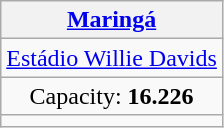<table class="wikitable" style="text-align:center">
<tr>
<th><a href='#'>Maringá</a></th>
</tr>
<tr>
<td><a href='#'>Estádio Willie Davids</a></td>
</tr>
<tr>
<td>Capacity: <strong>16.226</strong></td>
</tr>
<tr>
<td></td>
</tr>
</table>
